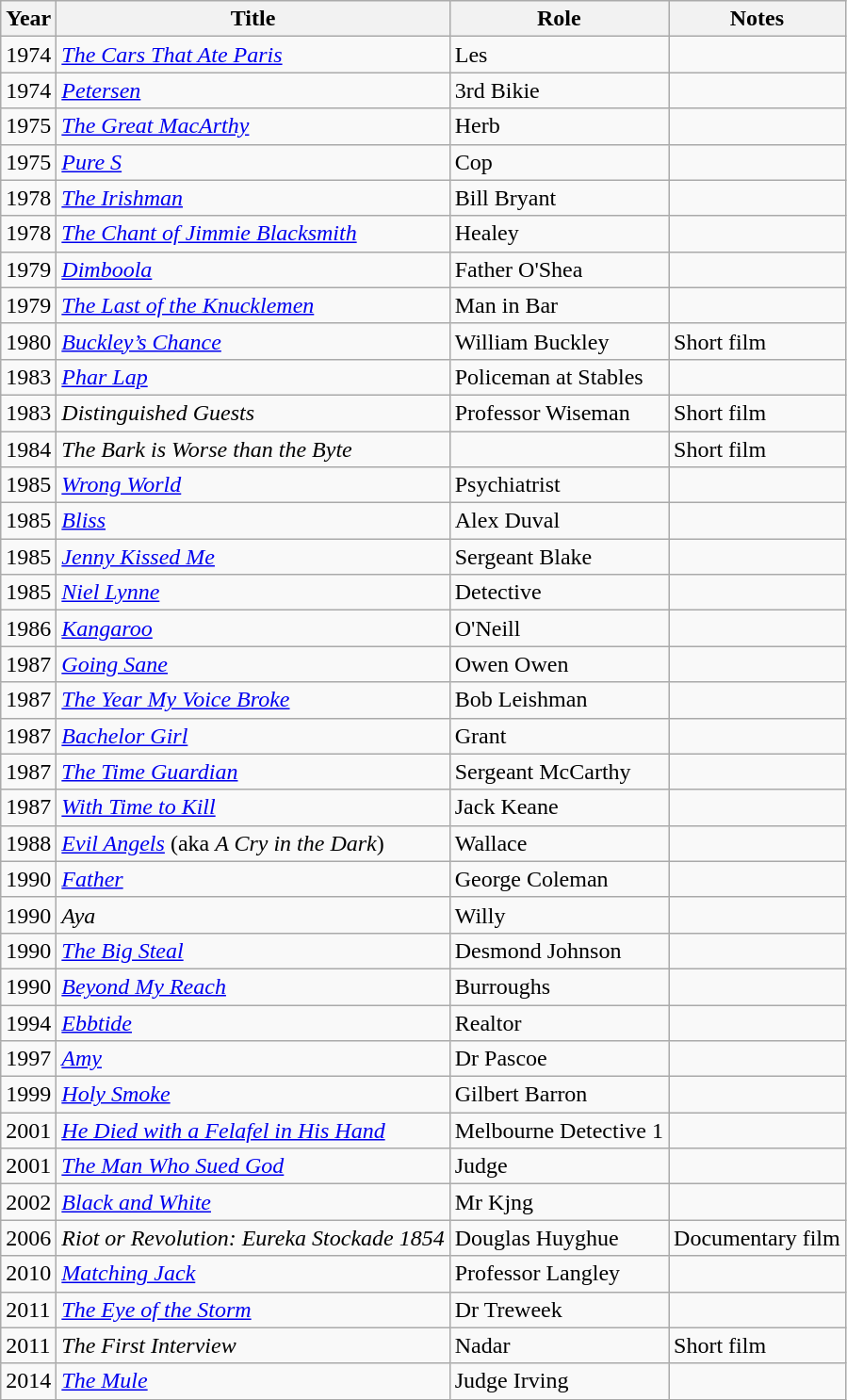<table class=wikitable>
<tr>
<th>Year</th>
<th>Title</th>
<th>Role</th>
<th>Notes</th>
</tr>
<tr>
<td>1974</td>
<td><em><a href='#'>The Cars That Ate Paris</a></em></td>
<td>Les</td>
<td></td>
</tr>
<tr>
<td>1974</td>
<td><em><a href='#'>Petersen</a></em></td>
<td>3rd Bikie</td>
<td></td>
</tr>
<tr>
<td>1975</td>
<td><em><a href='#'>The Great MacArthy</a></em></td>
<td>Herb</td>
<td></td>
</tr>
<tr>
<td>1975</td>
<td><em><a href='#'>Pure S</a></em></td>
<td>Cop</td>
<td></td>
</tr>
<tr>
<td>1978</td>
<td><em><a href='#'>The Irishman</a></em></td>
<td>Bill Bryant</td>
<td></td>
</tr>
<tr>
<td>1978</td>
<td><em><a href='#'>The Chant of Jimmie Blacksmith</a></em></td>
<td>Healey</td>
<td></td>
</tr>
<tr>
<td>1979</td>
<td><em><a href='#'>Dimboola</a></em></td>
<td>Father O'Shea</td>
<td></td>
</tr>
<tr>
<td>1979</td>
<td><em><a href='#'>The Last of the Knucklemen</a></em></td>
<td>Man in Bar</td>
<td></td>
</tr>
<tr>
<td>1980</td>
<td><em><a href='#'>Buckley’s Chance</a></em></td>
<td>William Buckley</td>
<td>Short film</td>
</tr>
<tr>
<td>1983</td>
<td><em><a href='#'>Phar Lap</a></em></td>
<td>Policeman at Stables</td>
<td></td>
</tr>
<tr>
<td>1983</td>
<td><em>Distinguished Guests</em></td>
<td>Professor Wiseman</td>
<td>Short film</td>
</tr>
<tr>
<td>1984</td>
<td><em>The Bark is Worse than the Byte</em></td>
<td></td>
<td>Short film</td>
</tr>
<tr>
<td>1985</td>
<td><em><a href='#'>Wrong World</a></em></td>
<td>Psychiatrist</td>
<td></td>
</tr>
<tr>
<td>1985</td>
<td><em><a href='#'>Bliss</a></em></td>
<td>Alex Duval</td>
<td></td>
</tr>
<tr>
<td>1985</td>
<td><em><a href='#'>Jenny Kissed Me</a></em></td>
<td>Sergeant Blake</td>
<td></td>
</tr>
<tr>
<td>1985</td>
<td><em><a href='#'>Niel Lynne</a></em></td>
<td>Detective</td>
<td></td>
</tr>
<tr>
<td>1986</td>
<td><em><a href='#'>Kangaroo</a></em></td>
<td>O'Neill</td>
<td></td>
</tr>
<tr>
<td>1987</td>
<td><em><a href='#'>Going Sane</a></em></td>
<td>Owen Owen</td>
<td></td>
</tr>
<tr>
<td>1987</td>
<td><em><a href='#'>The Year My Voice Broke</a></em></td>
<td>Bob Leishman</td>
<td></td>
</tr>
<tr>
<td>1987</td>
<td><em><a href='#'>Bachelor Girl</a></em></td>
<td>Grant</td>
<td></td>
</tr>
<tr>
<td>1987</td>
<td><em><a href='#'>The Time Guardian</a></em></td>
<td>Sergeant McCarthy</td>
<td></td>
</tr>
<tr>
<td>1987</td>
<td><em><a href='#'>With Time to Kill</a></em></td>
<td>Jack Keane</td>
<td></td>
</tr>
<tr>
<td>1988</td>
<td><em><a href='#'>Evil Angels</a></em> (aka <em>A Cry in the Dark</em>)</td>
<td>Wallace</td>
<td></td>
</tr>
<tr>
<td>1990</td>
<td><em><a href='#'>Father</a></em></td>
<td>George Coleman</td>
<td></td>
</tr>
<tr>
<td>1990</td>
<td><em>Aya</em></td>
<td>Willy</td>
<td></td>
</tr>
<tr>
<td>1990</td>
<td><em><a href='#'>The Big Steal</a></em></td>
<td>Desmond Johnson</td>
<td></td>
</tr>
<tr>
<td>1990</td>
<td><em><a href='#'>Beyond My Reach</a></em></td>
<td>Burroughs</td>
<td></td>
</tr>
<tr>
<td>1994</td>
<td><em><a href='#'>Ebbtide</a></em></td>
<td>Realtor</td>
<td></td>
</tr>
<tr>
<td>1997</td>
<td><em><a href='#'>Amy</a></em></td>
<td>Dr Pascoe</td>
<td></td>
</tr>
<tr>
<td>1999</td>
<td><em><a href='#'>Holy Smoke</a></em></td>
<td>Gilbert Barron</td>
<td></td>
</tr>
<tr>
<td>2001</td>
<td><em><a href='#'>He Died with a Felafel in His Hand</a></em></td>
<td>Melbourne Detective 1</td>
<td></td>
</tr>
<tr>
<td>2001</td>
<td><em><a href='#'>The Man Who Sued God</a></em></td>
<td>Judge</td>
<td></td>
</tr>
<tr>
<td>2002</td>
<td><em><a href='#'>Black and White</a></em></td>
<td>Mr Kjng</td>
<td></td>
</tr>
<tr>
<td>2006</td>
<td><em>Riot or Revolution: Eureka Stockade 1854</em></td>
<td>Douglas Huyghue</td>
<td>Documentary film</td>
</tr>
<tr>
<td>2010</td>
<td><em><a href='#'>Matching Jack</a></em></td>
<td>Professor Langley</td>
<td></td>
</tr>
<tr>
<td>2011</td>
<td><em><a href='#'>The Eye of the Storm</a></em></td>
<td>Dr Treweek</td>
<td></td>
</tr>
<tr>
<td>2011</td>
<td><em>The First Interview</em></td>
<td>Nadar</td>
<td>Short film</td>
</tr>
<tr>
<td>2014</td>
<td><em><a href='#'>The Mule</a></em></td>
<td>Judge Irving</td>
<td></td>
</tr>
</table>
